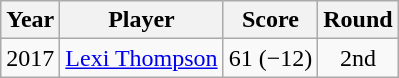<table class="wikitable">
<tr>
<th>Year</th>
<th>Player</th>
<th>Score</th>
<th>Round</th>
</tr>
<tr>
<td>2017</td>
<td><a href='#'>Lexi Thompson</a></td>
<td>61 (−12)</td>
<td align=center>2nd</td>
</tr>
</table>
